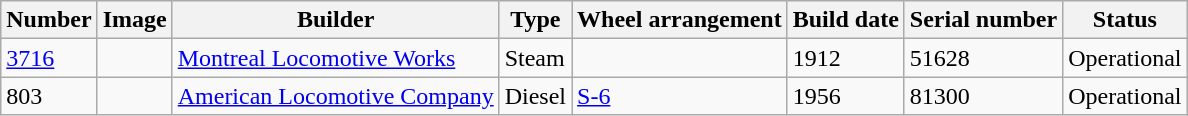<table Class="wikitable plainrowheaders">
<tr>
<th>Number</th>
<th>Image</th>
<th>Builder</th>
<th>Type</th>
<th>Wheel arrangement</th>
<th>Build date</th>
<th>Serial number</th>
<th>Status</th>
</tr>
<tr>
<td><a href='#'>3716</a></td>
<td></td>
<td><a href='#'>Montreal Locomotive Works</a></td>
<td>Steam</td>
<td></td>
<td>1912</td>
<td>51628</td>
<td>Operational</td>
</tr>
<tr>
<td>803</td>
<td></td>
<td><a href='#'>American Locomotive Company</a></td>
<td>Diesel</td>
<td><a href='#'>S-6</a></td>
<td>1956</td>
<td>81300</td>
<td>Operational</td>
</tr>
</table>
